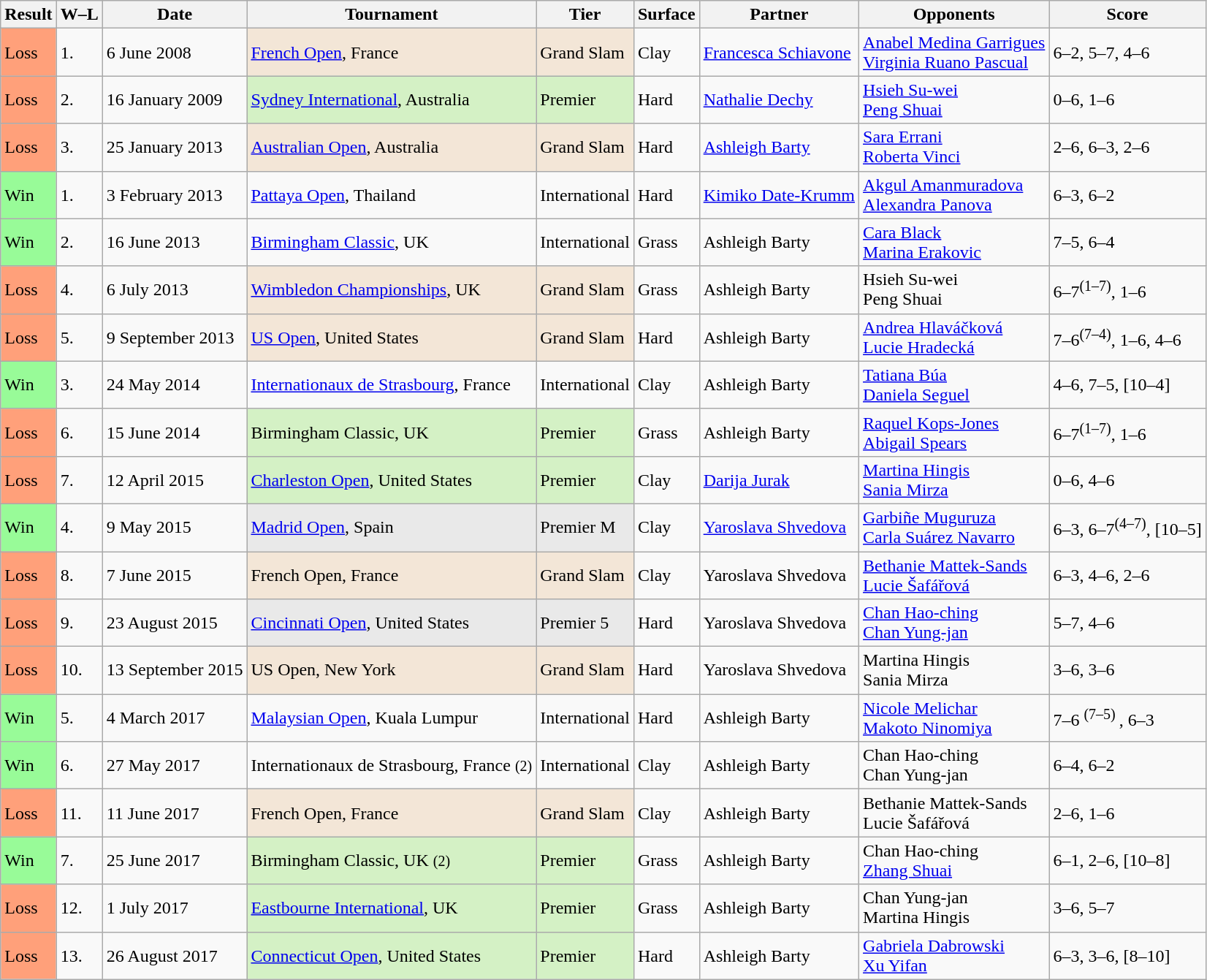<table class="sortable wikitable">
<tr>
<th>Result</th>
<th class="unsortable">W–L</th>
<th>Date</th>
<th>Tournament</th>
<th>Tier</th>
<th>Surface</th>
<th>Partner</th>
<th>Opponents</th>
<th class="unsortable">Score</th>
</tr>
<tr>
<td bgcolor=#ffa07a>Loss</td>
<td>1.</td>
<td>6 June 2008</td>
<td bgcolor=f3e6d7><a href='#'>French Open</a>, France</td>
<td bgcolor=f3e6d7>Grand Slam</td>
<td>Clay</td>
<td> <a href='#'>Francesca Schiavone</a></td>
<td> <a href='#'>Anabel Medina Garrigues</a> <br>  <a href='#'>Virginia Ruano Pascual</a></td>
<td>6–2, 5–7, 4–6</td>
</tr>
<tr>
<td bgcolor=#ffa07a>Loss</td>
<td>2.</td>
<td>16 January 2009</td>
<td bgcolor=d4f1c5><a href='#'>Sydney International</a>, Australia</td>
<td bgcolor=d4f1c5>Premier</td>
<td>Hard</td>
<td> <a href='#'>Nathalie Dechy</a></td>
<td> <a href='#'>Hsieh Su-wei</a> <br>  <a href='#'>Peng Shuai</a></td>
<td>0–6, 1–6</td>
</tr>
<tr>
<td bgcolor=ffa07a>Loss</td>
<td>3.</td>
<td>25 January 2013</td>
<td bgcolor=f3e6d7><a href='#'>Australian Open</a>, Australia</td>
<td bgcolor=f3e6d7>Grand Slam</td>
<td>Hard</td>
<td> <a href='#'>Ashleigh Barty</a></td>
<td> <a href='#'>Sara Errani</a> <br>  <a href='#'>Roberta Vinci</a></td>
<td>2–6, 6–3, 2–6</td>
</tr>
<tr>
<td bgcolor=#98fb98>Win</td>
<td>1.</td>
<td>3 February 2013</td>
<td><a href='#'>Pattaya Open</a>, Thailand</td>
<td>International</td>
<td>Hard</td>
<td> <a href='#'>Kimiko Date-Krumm</a></td>
<td> <a href='#'>Akgul Amanmuradova</a> <br>  <a href='#'>Alexandra Panova</a></td>
<td>6–3, 6–2</td>
</tr>
<tr>
<td bgcolor=#98fb98>Win</td>
<td>2.</td>
<td>16 June 2013</td>
<td><a href='#'>Birmingham Classic</a>, UK</td>
<td>International</td>
<td>Grass</td>
<td> Ashleigh Barty</td>
<td> <a href='#'>Cara Black</a> <br>  <a href='#'>Marina Erakovic</a></td>
<td>7–5, 6–4</td>
</tr>
<tr>
<td bgcolor=ffa07a>Loss</td>
<td>4.</td>
<td>6 July 2013</td>
<td bgcolor=f3e6d7><a href='#'>Wimbledon Championships</a>, UK</td>
<td bgcolor=f3e6d7>Grand Slam</td>
<td>Grass</td>
<td> Ashleigh Barty</td>
<td> Hsieh Su-wei <br>  Peng Shuai</td>
<td>6–7<sup>(1–7)</sup>, 1–6</td>
</tr>
<tr>
<td bgcolor=ffa07a>Loss</td>
<td>5.</td>
<td>9 September 2013</td>
<td bgcolor=f3e6d7><a href='#'>US Open</a>, United States</td>
<td bgcolor=f3e6d7>Grand Slam</td>
<td>Hard</td>
<td> Ashleigh Barty</td>
<td> <a href='#'>Andrea Hlaváčková</a> <br>  <a href='#'>Lucie Hradecká</a></td>
<td>7–6<sup>(7–4)</sup>, 1–6, 4–6</td>
</tr>
<tr>
<td bgcolor=#98fb98>Win</td>
<td>3.</td>
<td>24 May 2014</td>
<td><a href='#'>Internationaux de Strasbourg</a>, France</td>
<td>International</td>
<td>Clay</td>
<td> Ashleigh Barty</td>
<td> <a href='#'>Tatiana Búa</a> <br>  <a href='#'>Daniela Seguel</a></td>
<td>4–6, 7–5, [10–4]</td>
</tr>
<tr>
<td bgcolor=ffa07a>Loss</td>
<td>6.</td>
<td>15 June 2014</td>
<td bgcolor=d4f1c5>Birmingham Classic, UK</td>
<td bgcolor=d4f1c5>Premier</td>
<td>Grass</td>
<td> Ashleigh Barty</td>
<td> <a href='#'>Raquel Kops-Jones</a> <br>  <a href='#'>Abigail Spears</a></td>
<td>6–7<sup>(1–7)</sup>, 1–6</td>
</tr>
<tr>
<td bgcolor=ffa07a>Loss</td>
<td>7.</td>
<td>12 April 2015</td>
<td bgcolor=d4f1c5><a href='#'>Charleston Open</a>, United States</td>
<td bgcolor=d4f1c5>Premier</td>
<td>Clay</td>
<td> <a href='#'>Darija Jurak</a></td>
<td> <a href='#'>Martina Hingis</a> <br>  <a href='#'>Sania Mirza</a></td>
<td>0–6, 4–6</td>
</tr>
<tr>
<td bgcolor=#98fb98>Win</td>
<td>4.</td>
<td>9 May 2015</td>
<td bgcolor=e9e9e9><a href='#'>Madrid Open</a>, Spain</td>
<td bgcolor=e9e9e9>Premier M</td>
<td>Clay</td>
<td> <a href='#'>Yaroslava Shvedova</a></td>
<td> <a href='#'>Garbiñe Muguruza</a> <br>  <a href='#'>Carla Suárez Navarro</a></td>
<td>6–3, 6–7<sup>(4–7)</sup>, [10–5]</td>
</tr>
<tr>
<td bgcolor=ffa07a>Loss</td>
<td>8.</td>
<td>7 June 2015</td>
<td bgcolor=f3e6d7>French Open, France</td>
<td bgcolor=f3e6d7>Grand Slam</td>
<td>Clay</td>
<td> Yaroslava Shvedova</td>
<td> <a href='#'>Bethanie Mattek-Sands</a> <br>  <a href='#'>Lucie Šafářová</a></td>
<td>6–3, 4–6, 2–6</td>
</tr>
<tr>
<td bgcolor=ffa07a>Loss</td>
<td>9.</td>
<td>23 August 2015</td>
<td bgcolor=e9e9e9><a href='#'>Cincinnati Open</a>, United States</td>
<td bgcolor=e9e9e9>Premier 5</td>
<td>Hard</td>
<td> Yaroslava Shvedova</td>
<td> <a href='#'>Chan Hao-ching</a> <br>  <a href='#'>Chan Yung-jan</a></td>
<td>5–7, 4–6</td>
</tr>
<tr>
<td bgcolor=ffa07a>Loss</td>
<td>10.</td>
<td>13 September 2015</td>
<td bgcolor=f3e6d7>US Open, New York</td>
<td bgcolor=f3e6d7>Grand Slam</td>
<td>Hard</td>
<td> Yaroslava Shvedova</td>
<td> Martina Hingis <br>  Sania Mirza</td>
<td>3–6, 3–6</td>
</tr>
<tr>
<td bgcolor=98FB98>Win</td>
<td>5.</td>
<td>4 March 2017</td>
<td><a href='#'>Malaysian Open</a>, Kuala Lumpur</td>
<td>International</td>
<td>Hard</td>
<td> Ashleigh Barty</td>
<td> <a href='#'>Nicole Melichar</a> <br>  <a href='#'>Makoto Ninomiya</a></td>
<td>7–6 <sup> (7–5) </sup>, 6–3</td>
</tr>
<tr>
<td bgcolor=98FB98>Win</td>
<td>6.</td>
<td>27 May 2017</td>
<td>Internationaux de Strasbourg, France <small>(2)</small></td>
<td>International</td>
<td>Clay</td>
<td> Ashleigh Barty</td>
<td> Chan Hao-ching <br>  Chan Yung-jan</td>
<td>6–4, 6–2</td>
</tr>
<tr>
<td bgcolor=FFA07A>Loss</td>
<td>11.</td>
<td>11 June 2017</td>
<td bgcolor=f3e6d7>French Open, France</td>
<td bgcolor=f3e6d7>Grand Slam</td>
<td>Clay</td>
<td> Ashleigh Barty</td>
<td> Bethanie Mattek-Sands <br>  Lucie Šafářová</td>
<td>2–6, 1–6</td>
</tr>
<tr>
<td bgcolor=98FB98>Win</td>
<td>7.</td>
<td>25 June 2017</td>
<td bgcolor=d4f1c5>Birmingham Classic, UK <small>(2)</small></td>
<td bgcolor=d4f1c5>Premier</td>
<td>Grass</td>
<td> Ashleigh Barty</td>
<td> Chan Hao-ching <br>  <a href='#'>Zhang Shuai</a></td>
<td>6–1, 2–6, [10–8]</td>
</tr>
<tr>
<td bgcolor=FFA07A>Loss</td>
<td>12.</td>
<td>1 July 2017</td>
<td bgcolor=d4f1c5><a href='#'>Eastbourne International</a>, UK</td>
<td bgcolor=d4f1c5>Premier</td>
<td>Grass</td>
<td> Ashleigh Barty</td>
<td> Chan Yung-jan <br>  Martina Hingis</td>
<td>3–6, 5–7</td>
</tr>
<tr>
<td bgcolor=FFA07A>Loss</td>
<td>13.</td>
<td>26 August 2017</td>
<td bgcolor=d4f1c5><a href='#'>Connecticut Open</a>, United States</td>
<td bgcolor=d4f1c5>Premier</td>
<td>Hard</td>
<td> Ashleigh Barty</td>
<td> <a href='#'>Gabriela Dabrowski</a> <br>  <a href='#'>Xu Yifan</a></td>
<td>6–3, 3–6, [8–10]</td>
</tr>
</table>
